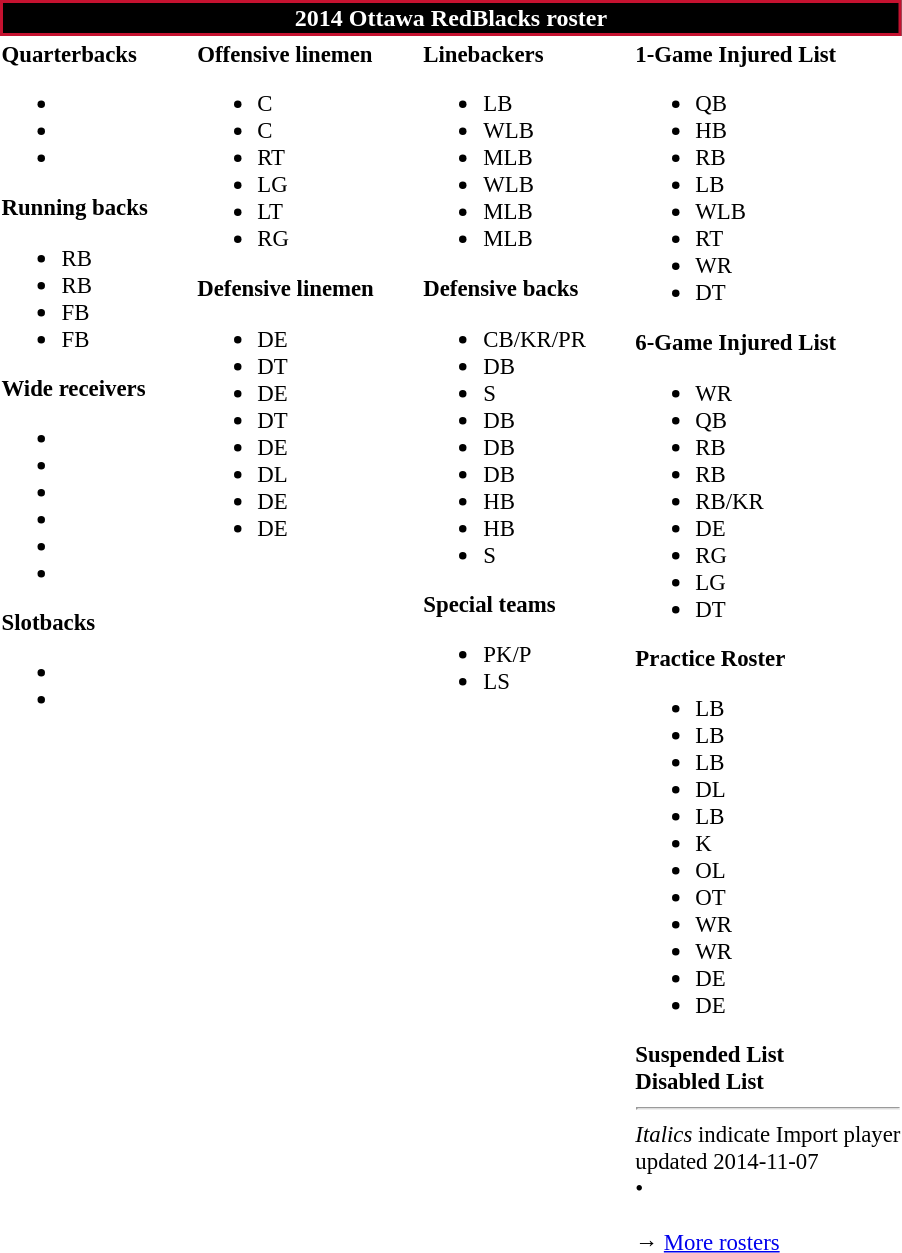<table class="toccolours" style="text-align: left;">
<tr>
<th colspan="9" style="background:black; border: 2px solid #C51230; color:white; text-align:center;"><strong>2014 Ottawa RedBlacks roster</strong></th>
</tr>
<tr>
<td style="font-size: 95%;vertical-align:top;"><strong>Quarterbacks</strong><br><ul><li></li><li></li><li></li></ul><strong>Running backs</strong><ul><li> RB</li><li> RB</li><li> FB</li><li> FB</li></ul><strong>Wide receivers</strong><ul><li></li><li></li><li></li><li></li><li></li><li></li></ul><strong>Slotbacks</strong><ul><li></li><li></li></ul></td>
<td style="width: 25px;"></td>
<td style="font-size: 95%;vertical-align:top;"><strong>Offensive linemen</strong><br><ul><li> C</li><li> C</li><li> RT</li><li> LG</li><li> LT</li><li> RG</li></ul><strong>Defensive linemen</strong><ul><li> DE</li><li> DT</li><li> DE</li><li> DT</li><li> DE</li><li> DL</li><li> DE</li><li> DE</li></ul></td>
<td style="width: 25px;"></td>
<td style="font-size: 95%;vertical-align:top;"><strong>Linebackers </strong><br><ul><li> LB</li><li> WLB</li><li> MLB</li><li> WLB</li><li> MLB</li><li> MLB</li></ul><strong>Defensive backs</strong><ul><li> CB/KR/PR</li><li> DB</li><li> S</li><li> DB</li><li> DB</li><li> DB</li><li> HB</li><li> HB</li><li> S</li></ul><strong>Special teams</strong><ul><li> PK/P</li><li> LS</li></ul></td>
<td style="width: 25px;"></td>
<td style="font-size: 95%;vertical-align:top;"><strong>1-Game Injured List</strong><br><ul><li> QB</li><li> HB</li><li> RB</li><li> LB</li><li> WLB</li><li> RT</li><li> WR</li><li> DT</li></ul><strong>6-Game Injured List</strong><ul><li> WR</li><li> QB</li><li> RB</li><li> RB</li><li> RB/KR</li><li> DE</li><li> RG</li><li> LG</li><li> DT</li></ul><strong>Practice Roster</strong><ul><li> LB</li><li> LB</li><li> LB</li><li> DL</li><li> LB</li><li> K</li><li> OL</li><li> OT</li><li> WR</li><li> WR</li><li> DE</li><li> DE</li></ul><strong>Suspended List</strong><br><strong>Disabled List</strong><br><hr>
<em>Italics</em> indicate Import player<br>
<span></span> updated 2014-11-07<br>
<span></span> • <span></span><br>
<br>→ <a href='#'>More rosters</a></td>
</tr>
<tr>
</tr>
</table>
